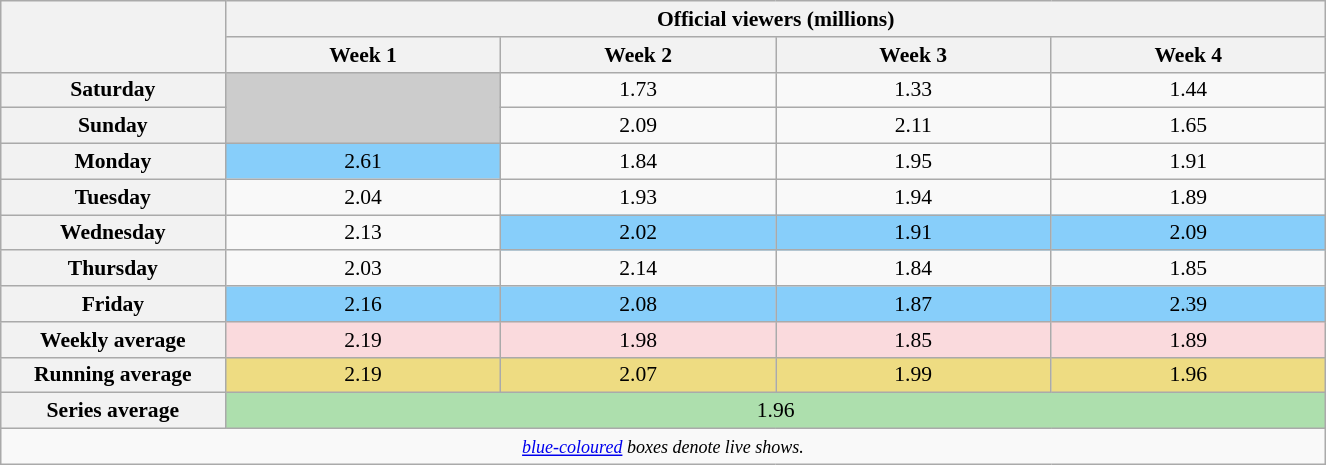<table class="wikitable" style="font-size:90%; text-align:center; width: 70%; margin-left: auto; margin-right: auto;">
<tr>
<th scope="col" rowspan="2" style="width:17%;"></th>
<th scope=col colspan=4>Official viewers (millions)</th>
</tr>
<tr>
<th>Week 1</th>
<th>Week 2</th>
<th>Week 3</th>
<th>Week 4</th>
</tr>
<tr>
<th>Saturday</th>
<td style="background:#ccc;" rowspan="2"></td>
<td>1.73</td>
<td>1.33</td>
<td>1.44</td>
</tr>
<tr>
<th>Sunday</th>
<td>2.09</td>
<td>2.11</td>
<td>1.65</td>
</tr>
<tr>
<th>Monday</th>
<td style="background:#87CEFA;">2.61</td>
<td>1.84</td>
<td>1.95</td>
<td>1.91</td>
</tr>
<tr>
<th>Tuesday</th>
<td>2.04</td>
<td>1.93</td>
<td>1.94</td>
<td>1.89</td>
</tr>
<tr>
<th>Wednesday</th>
<td>2.13</td>
<td style="background:#87CEFA;">2.02</td>
<td style="background:#87CEFA;">1.91</td>
<td style="background:#87CEFA;">2.09</td>
</tr>
<tr>
<th>Thursday</th>
<td>2.03</td>
<td>2.14</td>
<td>1.84</td>
<td>1.85</td>
</tr>
<tr>
<th>Friday</th>
<td style="background:#87CEFA;">2.16</td>
<td style="background:#87CEFA;">2.08</td>
<td style="background:#87CEFA;">1.87</td>
<td style="background:#87CEFA;">2.39</td>
</tr>
<tr style="background:#FADADD;" |>
<th>Weekly average</th>
<td>2.19</td>
<td>1.98</td>
<td>1.85</td>
<td>1.89</td>
</tr>
<tr style="background:#EEDC82;" |>
<th>Running average</th>
<td>2.19</td>
<td>2.07</td>
<td>1.99</td>
<td>1.96</td>
</tr>
<tr style="background:#ADDFAD;" |>
<th>Series average</th>
<td colspan="4">1.96</td>
</tr>
<tr>
<td colspan=5><small><em><a href='#'>blue-coloured</a> boxes denote live shows.</em></small></td>
</tr>
</table>
